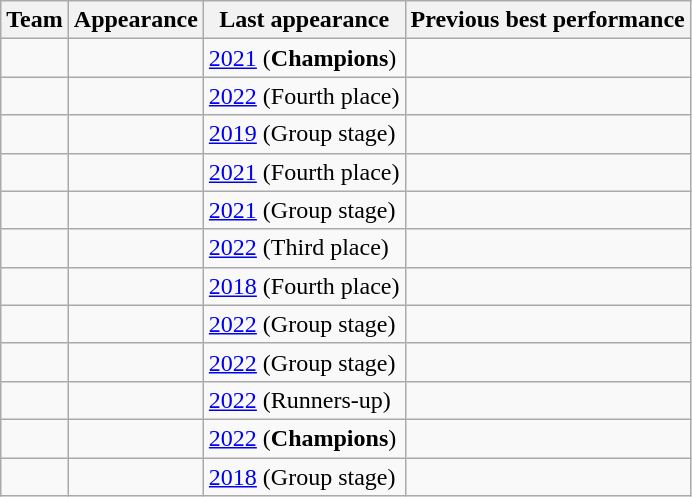<table class="wikitable sortable">
<tr>
<th>Team</th>
<th data-sort-type="number">Appearance</th>
<th>Last appearance</th>
<th>Previous best performance</th>
</tr>
<tr>
<td></td>
<td></td>
<td><a href='#'>2021</a> (<strong>Champions</strong>)</td>
<td></td>
</tr>
<tr>
<td></td>
<td></td>
<td><a href='#'>2022</a> (Fourth place)</td>
<td></td>
</tr>
<tr>
<td></td>
<td></td>
<td><a href='#'>2019</a> (Group stage)</td>
<td></td>
</tr>
<tr>
<td></td>
<td></td>
<td><a href='#'>2021</a> (Fourth place)</td>
<td></td>
</tr>
<tr>
<td></td>
<td></td>
<td><a href='#'>2021</a> (Group stage)</td>
<td></td>
</tr>
<tr>
<td></td>
<td></td>
<td><a href='#'>2022</a> (Third place)</td>
<td></td>
</tr>
<tr>
<td></td>
<td></td>
<td><a href='#'>2018</a> (Fourth place)</td>
<td></td>
</tr>
<tr>
<td></td>
<td></td>
<td><a href='#'>2022</a> (Group stage)</td>
<td></td>
</tr>
<tr>
<td></td>
<td></td>
<td><a href='#'>2022</a> (Group stage)</td>
<td></td>
</tr>
<tr>
<td></td>
<td></td>
<td><a href='#'>2022</a> (Runners-up)</td>
<td></td>
</tr>
<tr>
<td></td>
<td></td>
<td><a href='#'>2022</a> (<strong>Champions</strong>)</td>
<td></td>
</tr>
<tr>
<td></td>
<td></td>
<td><a href='#'>2018</a> (Group stage)</td>
<td></td>
</tr>
</table>
